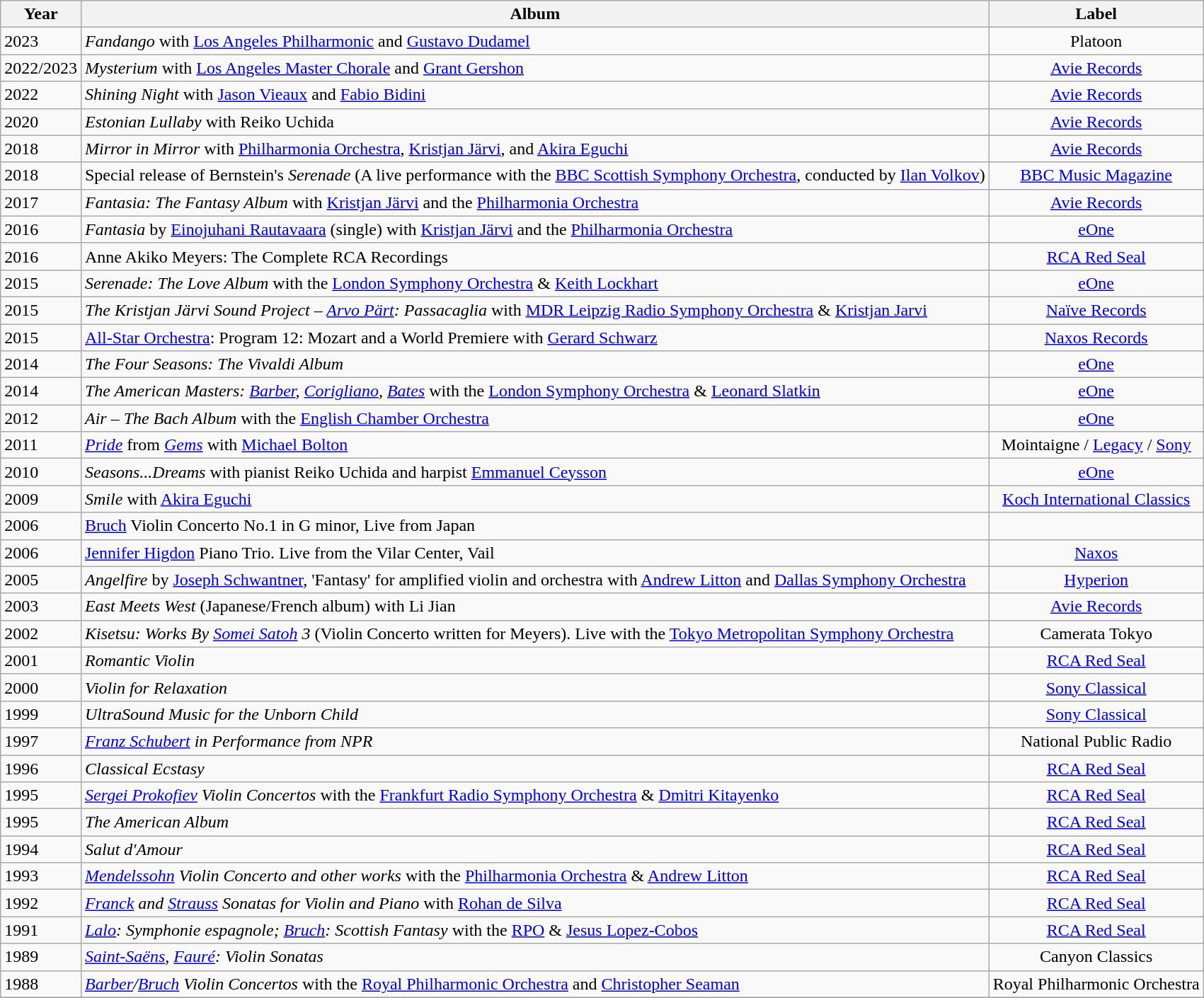<table class="wikitable sortable">
<tr>
<th>Year</th>
<th>Album</th>
<th>Label</th>
</tr>
<tr>
<td>2023</td>
<td><em>Fandango</em> with <a href='#'>Los Angeles Philharmonic</a> and <a href='#'>Gustavo Dudamel</a></td>
<td style="text-align:center;">Platoon</td>
</tr>
<tr>
<td>2022/2023</td>
<td><em>Mysterium</em> with <a href='#'>Los Angeles Master Chorale</a> and <a href='#'>Grant Gershon</a></td>
<td style="text-align:center;"><a href='#'>Avie Records</a></td>
</tr>
<tr>
<td>2022</td>
<td><em>Shining Night</em> with <a href='#'>Jason Vieaux</a> and <a href='#'>Fabio Bidini</a></td>
<td style="text-align:center;"><a href='#'>Avie Records</a></td>
</tr>
<tr>
<td>2020</td>
<td><em>Estonian Lullaby</em> with Reiko Uchida</td>
<td style="text-align:center;"><a href='#'>Avie Records</a></td>
</tr>
<tr>
<td>2018</td>
<td><em>Mirror in Mirror</em> with <a href='#'>Philharmonia Orchestra</a>, <a href='#'>Kristjan Järvi</a>, and <a href='#'>Akira Eguchi</a></td>
<td style="text-align:center;"><a href='#'>Avie Records</a></td>
</tr>
<tr>
<td>2018</td>
<td>Special release of Bernstein's <em>Serenade</em> (A live performance with the <a href='#'>BBC Scottish Symphony Orchestra</a>, conducted by <a href='#'>Ilan Volkov</a>)</td>
<td style="text-align:center;"><a href='#'>BBC Music Magazine</a></td>
</tr>
<tr>
<td>2017</td>
<td><em>Fantasia: The Fantasy Album</em> with <a href='#'>Kristjan Järvi</a> and the <a href='#'>Philharmonia Orchestra</a></td>
<td style="text-align:center;"><a href='#'>Avie Records</a></td>
</tr>
<tr>
<td>2016</td>
<td><em>Fantasia</em> by <a href='#'>Einojuhani Rautavaara</a> (single) with <a href='#'>Kristjan Järvi</a> and the <a href='#'>Philharmonia Orchestra</a></td>
<td style="text-align:center;"><a href='#'>eOne</a></td>
</tr>
<tr>
<td>2016</td>
<td>Anne Akiko Meyers: The Complete RCA Recordings</td>
<td style="text-align:center;"><a href='#'>RCA Red Seal</a></td>
</tr>
<tr>
<td>2015</td>
<td><em>Serenade: The Love Album</em> with the <a href='#'>London Symphony Orchestra</a> & <a href='#'>Keith Lockhart</a></td>
<td style="text-align:center;"><a href='#'>eOne</a></td>
</tr>
<tr>
<td>2015</td>
<td><em>The Kristjan Järvi Sound Project – <a href='#'>Arvo Pärt</a>: Passacaglia</em> with <a href='#'>MDR Leipzig Radio Symphony Orchestra</a> & <a href='#'>Kristjan Jarvi</a></td>
<td style="text-align:center;"><a href='#'>Naïve Records</a></td>
</tr>
<tr>
<td>2015</td>
<td><a href='#'>All-Star Orchestra</a>: Program 12: Mozart and a World Premiere with <a href='#'>Gerard Schwarz</a></td>
<td style="text-align:center;"><a href='#'>Naxos Records</a></td>
</tr>
<tr>
<td>2014</td>
<td><em>The Four Seasons: The Vivaldi Album</em></td>
<td style="text-align:center;"><a href='#'>eOne</a></td>
</tr>
<tr>
<td>2014</td>
<td><em>The American Masters: <a href='#'>Barber</a>, <a href='#'>Corigliano</a>, <a href='#'>Bates</a></em> with the <a href='#'>London Symphony Orchestra</a> & <a href='#'>Leonard Slatkin</a></td>
<td style="text-align:center;"><a href='#'>eOne</a></td>
</tr>
<tr>
<td>2012</td>
<td><em>Air – The Bach Album</em> with the <a href='#'>English Chamber Orchestra</a></td>
<td style="text-align:center;"><a href='#'>eOne</a></td>
</tr>
<tr>
<td>2011</td>
<td><em><a href='#'>Pride</a></em> from <em><a href='#'>Gems</a></em> with <a href='#'>Michael Bolton</a></td>
<td style="text-align:center;">Mointaigne / <a href='#'>Legacy</a> / <a href='#'>Sony</a></td>
</tr>
<tr>
<td>2010</td>
<td><em>Seasons...Dreams</em> with pianist Reiko Uchida and harpist <a href='#'>Emmanuel Ceysson</a></td>
<td style="text-align:center;"><a href='#'>eOne</a></td>
</tr>
<tr>
<td>2009</td>
<td><em>Smile</em> with <a href='#'>Akira Eguchi</a></td>
<td style="text-align:center;"><a href='#'>Koch International Classics</a></td>
</tr>
<tr>
<td>2006</td>
<td><a href='#'>Bruch</a> Violin Concerto No.1 in G minor, Live from Japan</td>
<td style="text-align:center;"></td>
</tr>
<tr>
<td>2006</td>
<td><a href='#'>Jennifer Higdon</a> Piano Trio. Live from the Vilar Center, Vail</td>
<td style="text-align:center;"><a href='#'>Naxos</a></td>
</tr>
<tr>
<td>2005</td>
<td><em>Angelfire</em> by <a href='#'>Joseph Schwantner</a>, 'Fantasy' for amplified violin and orchestra with <a href='#'>Andrew Litton</a> and <a href='#'>Dallas Symphony Orchestra</a></td>
<td style="text-align:center;"><a href='#'>Hyperion</a></td>
</tr>
<tr>
<td>2003</td>
<td><em>East Meets West</em> (Japanese/French album) with Li Jian</td>
<td style="text-align:center;"><a href='#'>Avie Records</a></td>
</tr>
<tr>
<td>2002</td>
<td><em>Kisetsu: Works By <a href='#'>Somei Satoh</a> 3</em> (Violin Concerto written for Meyers). Live with the <a href='#'>Tokyo Metropolitan Symphony Orchestra</a></td>
<td style="text-align:center;">Camerata Tokyo</td>
</tr>
<tr>
<td>2001</td>
<td><em>Romantic Violin</em></td>
<td style="text-align:center;"><a href='#'>RCA Red Seal</a></td>
</tr>
<tr>
<td>2000</td>
<td><em>Violin for Relaxation</em></td>
<td style="text-align:center;"><a href='#'>Sony Classical</a></td>
</tr>
<tr>
<td>1999</td>
<td><em>UltraSound Music for the Unborn Child</em></td>
<td style="text-align:center;"><a href='#'>Sony Classical</a></td>
</tr>
<tr>
<td>1997</td>
<td><em><a href='#'>Franz Schubert</a> in Performance from NPR</em></td>
<td style="text-align:center;">National Public Radio</td>
</tr>
<tr>
<td>1996</td>
<td><em>Classical Ecstasy</em></td>
<td style="text-align:center;"><a href='#'>RCA Red Seal</a></td>
</tr>
<tr>
<td>1995</td>
<td><em><a href='#'>Sergei Prokofiev</a> Violin Concertos</em> with the <a href='#'>Frankfurt Radio Symphony Orchestra</a> & <a href='#'>Dmitri Kitayenko</a></td>
<td style="text-align:center;"><a href='#'>RCA Red Seal</a></td>
</tr>
<tr>
<td>1995</td>
<td><em>The American Album</em></td>
<td style="text-align:center;"><a href='#'>RCA Red Seal</a></td>
</tr>
<tr>
<td>1994</td>
<td><em>Salut d'Amour</em></td>
<td style="text-align:center;"><a href='#'>RCA Red Seal</a></td>
</tr>
<tr>
<td>1993</td>
<td><em><a href='#'>Mendelssohn</a> Violin Concerto and other works</em> with the <a href='#'>Philharmonia Orchestra</a> & <a href='#'>Andrew Litton</a></td>
<td style="text-align:center;"><a href='#'>RCA Red Seal</a></td>
</tr>
<tr>
<td>1992</td>
<td><em><a href='#'>Franck</a> and <a href='#'>Strauss</a> Sonatas for Violin and Piano</em> with <a href='#'>Rohan de Silva</a></td>
<td style="text-align:center;"><a href='#'>RCA Red Seal</a></td>
</tr>
<tr>
<td>1991</td>
<td><em><a href='#'>Lalo</a>: Symphonie espagnole; <a href='#'>Bruch</a>: Scottish Fantasy</em> with the <a href='#'>RPO</a> & <a href='#'>Jesus Lopez-Cobos</a></td>
<td style="text-align:center;"><a href='#'>RCA Red Seal</a></td>
</tr>
<tr>
<td>1989</td>
<td><em><a href='#'>Saint-Saëns</a>, <a href='#'>Fauré</a>: Violin Sonatas</em></td>
<td style="text-align:center;">Canyon Classics</td>
</tr>
<tr>
<td>1988</td>
<td><em><a href='#'>Barber</a>/<a href='#'>Bruch</a> Violin Concertos</em> with the <a href='#'>Royal Philharmonic Orchestra</a> and <a href='#'>Christopher Seaman</a></td>
<td style="text-align:center;">Royal Philharmonic Orchestra</td>
</tr>
<tr>
</tr>
</table>
